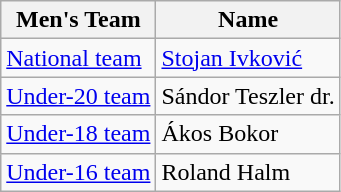<table class="wikitable">
<tr>
<th>Men's Team</th>
<th>Name</th>
</tr>
<tr>
<td><a href='#'>National team</a></td>
<td> <a href='#'>Stojan Ivković</a></td>
</tr>
<tr>
<td><a href='#'>Under-20 team</a></td>
<td> Sándor Teszler dr.</td>
</tr>
<tr>
<td><a href='#'>Under-18 team</a></td>
<td> Ákos Bokor</td>
</tr>
<tr>
<td><a href='#'>Under-16 team</a></td>
<td> Roland Halm</td>
</tr>
</table>
